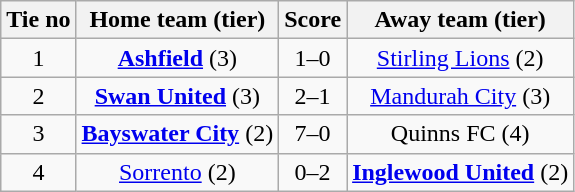<table class="wikitable" style="text-align:center">
<tr>
<th>Tie no</th>
<th>Home team (tier)</th>
<th>Score</th>
<th>Away team (tier)</th>
</tr>
<tr>
<td>1</td>
<td><strong><a href='#'>Ashfield</a></strong> (3)</td>
<td>1–0</td>
<td><a href='#'>Stirling Lions</a> (2)</td>
</tr>
<tr>
<td>2</td>
<td><strong><a href='#'>Swan United</a></strong> (3)</td>
<td>2–1</td>
<td><a href='#'>Mandurah City</a> (3)</td>
</tr>
<tr>
<td>3</td>
<td><strong><a href='#'>Bayswater City</a> </strong> (2)</td>
<td>7–0</td>
<td>Quinns FC (4)</td>
</tr>
<tr>
<td>4</td>
<td><a href='#'>Sorrento</a> (2)</td>
<td>0–2</td>
<td><strong><a href='#'>Inglewood United</a></strong> (2)</td>
</tr>
</table>
